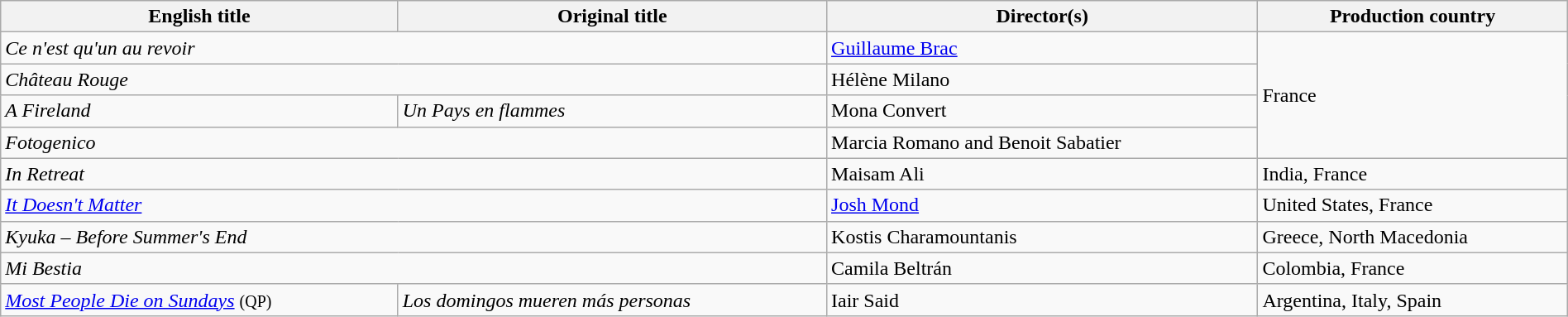<table class="wikitable" style="width:100%; margin-bottom:4px">
<tr>
<th>English title</th>
<th>Original title</th>
<th>Director(s)</th>
<th>Production country</th>
</tr>
<tr>
<td colspan="2"><em>Ce n'est qu'un au revoir</em></td>
<td><a href='#'>Guillaume Brac</a></td>
<td rowspan="4">France</td>
</tr>
<tr>
<td colspan="2"><em>Château Rouge</em></td>
<td>Hélène Milano</td>
</tr>
<tr>
<td><em>A Fireland</em></td>
<td><em>Un Pays en flammes</em></td>
<td>Mona Convert</td>
</tr>
<tr>
<td colspan="2"><em>Fotogenico</em></td>
<td>Marcia Romano and Benoit Sabatier</td>
</tr>
<tr>
<td colspan="2"><em>In Retreat</em></td>
<td>Maisam Ali</td>
<td>India, France</td>
</tr>
<tr>
<td colspan="2"><em><a href='#'>It Doesn't Matter</a></em></td>
<td><a href='#'>Josh Mond</a></td>
<td>United States, France</td>
</tr>
<tr>
<td colspan="2"><em>Kyuka – Before Summer's End</em></td>
<td>Kostis Charamountanis</td>
<td>Greece, North Macedonia</td>
</tr>
<tr>
<td colspan="2"><em>Mi Bestia</em></td>
<td>Camila Beltrán</td>
<td>Colombia, France</td>
</tr>
<tr>
<td><em><a href='#'>Most People Die on Sundays</a></em> <small>(QP)</small></td>
<td><em>Los domingos mueren más personas</em></td>
<td>Iair Said</td>
<td>Argentina, Italy, Spain</td>
</tr>
</table>
